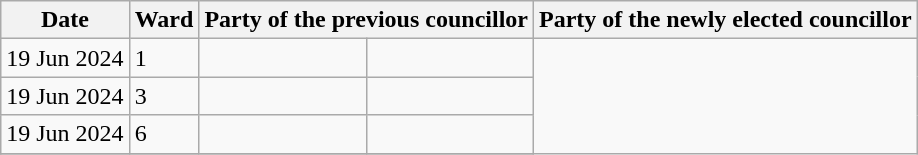<table class="wikitable">
<tr>
<th>Date</th>
<th>Ward</th>
<th colspan=2>Party of the previous councillor</th>
<th colspan=2>Party of the newly elected councillor</th>
</tr>
<tr>
<td>19 Jun 2024</td>
<td>1</td>
<td></td>
<td></td>
</tr>
<tr>
<td>19 Jun 2024</td>
<td>3</td>
<td></td>
<td></td>
</tr>
<tr>
<td>19 Jun 2024</td>
<td>6</td>
<td></td>
<td></td>
</tr>
<tr>
</tr>
</table>
